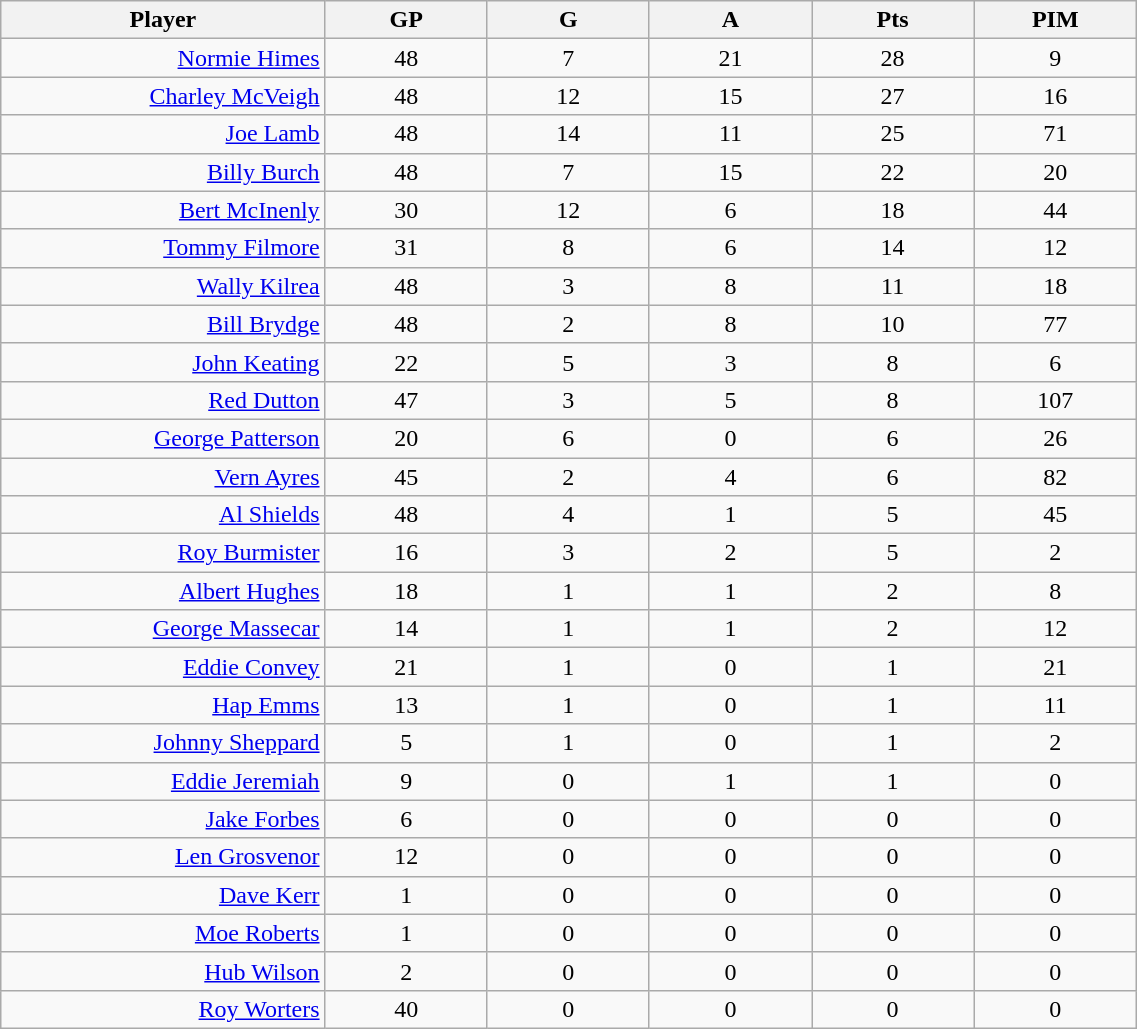<table class="wikitable sortable" width="60%">
<tr ALIGN="center">
<th bgcolor="#DDDDFF" width="10%">Player</th>
<th bgcolor="#DDDDFF" width="5%">GP</th>
<th bgcolor="#DDDDFF" width="5%">G</th>
<th bgcolor="#DDDDFF" width="5%">A</th>
<th bgcolor="#DDDDFF" width="5%">Pts</th>
<th bgcolor="#DDDDFF" width="5%">PIM</th>
</tr>
<tr align="center">
<td align="right"><a href='#'>Normie Himes</a></td>
<td>48</td>
<td>7</td>
<td>21</td>
<td>28</td>
<td>9</td>
</tr>
<tr align="center">
<td align="right"><a href='#'>Charley McVeigh</a></td>
<td>48</td>
<td>12</td>
<td>15</td>
<td>27</td>
<td>16</td>
</tr>
<tr align="center">
<td align="right"><a href='#'>Joe Lamb</a></td>
<td>48</td>
<td>14</td>
<td>11</td>
<td>25</td>
<td>71</td>
</tr>
<tr align="center">
<td align="right"><a href='#'>Billy Burch</a></td>
<td>48</td>
<td>7</td>
<td>15</td>
<td>22</td>
<td>20</td>
</tr>
<tr align="center">
<td align="right"><a href='#'>Bert McInenly</a></td>
<td>30</td>
<td>12</td>
<td>6</td>
<td>18</td>
<td>44</td>
</tr>
<tr align="center">
<td align="right"><a href='#'>Tommy Filmore</a></td>
<td>31</td>
<td>8</td>
<td>6</td>
<td>14</td>
<td>12</td>
</tr>
<tr align="center">
<td align="right"><a href='#'>Wally Kilrea</a></td>
<td>48</td>
<td>3</td>
<td>8</td>
<td>11</td>
<td>18</td>
</tr>
<tr align="center">
<td align="right"><a href='#'>Bill Brydge</a></td>
<td>48</td>
<td>2</td>
<td>8</td>
<td>10</td>
<td>77</td>
</tr>
<tr align="center">
<td align="right"><a href='#'>John Keating</a></td>
<td>22</td>
<td>5</td>
<td>3</td>
<td>8</td>
<td>6</td>
</tr>
<tr align="center">
<td align="right"><a href='#'>Red Dutton</a></td>
<td>47</td>
<td>3</td>
<td>5</td>
<td>8</td>
<td>107</td>
</tr>
<tr align="center">
<td align="right"><a href='#'>George Patterson</a></td>
<td>20</td>
<td>6</td>
<td>0</td>
<td>6</td>
<td>26</td>
</tr>
<tr align="center">
<td align="right"><a href='#'>Vern Ayres</a></td>
<td>45</td>
<td>2</td>
<td>4</td>
<td>6</td>
<td>82</td>
</tr>
<tr align="center">
<td align="right"><a href='#'>Al Shields</a></td>
<td>48</td>
<td>4</td>
<td>1</td>
<td>5</td>
<td>45</td>
</tr>
<tr align="center">
<td align="right"><a href='#'>Roy Burmister</a></td>
<td>16</td>
<td>3</td>
<td>2</td>
<td>5</td>
<td>2</td>
</tr>
<tr align="center">
<td align="right"><a href='#'>Albert Hughes</a></td>
<td>18</td>
<td>1</td>
<td>1</td>
<td>2</td>
<td>8</td>
</tr>
<tr align="center">
<td align="right"><a href='#'>George Massecar</a></td>
<td>14</td>
<td>1</td>
<td>1</td>
<td>2</td>
<td>12</td>
</tr>
<tr align="center">
<td align="right"><a href='#'>Eddie Convey</a></td>
<td>21</td>
<td>1</td>
<td>0</td>
<td>1</td>
<td>21</td>
</tr>
<tr align="center">
<td align="right"><a href='#'>Hap Emms</a></td>
<td>13</td>
<td>1</td>
<td>0</td>
<td>1</td>
<td>11</td>
</tr>
<tr align="center">
<td align="right"><a href='#'>Johnny Sheppard</a></td>
<td>5</td>
<td>1</td>
<td>0</td>
<td>1</td>
<td>2</td>
</tr>
<tr align="center">
<td align="right"><a href='#'>Eddie Jeremiah</a></td>
<td>9</td>
<td>0</td>
<td>1</td>
<td>1</td>
<td>0</td>
</tr>
<tr align="center">
<td align="right"><a href='#'>Jake Forbes</a></td>
<td>6</td>
<td>0</td>
<td>0</td>
<td>0</td>
<td>0</td>
</tr>
<tr align="center">
<td align="right"><a href='#'>Len Grosvenor</a></td>
<td>12</td>
<td>0</td>
<td>0</td>
<td>0</td>
<td>0</td>
</tr>
<tr align="center">
<td align="right"><a href='#'>Dave Kerr</a></td>
<td>1</td>
<td>0</td>
<td>0</td>
<td>0</td>
<td>0</td>
</tr>
<tr align="center">
<td align="right"><a href='#'>Moe Roberts</a></td>
<td>1</td>
<td>0</td>
<td>0</td>
<td>0</td>
<td>0</td>
</tr>
<tr align="center">
<td align="right"><a href='#'>Hub Wilson</a></td>
<td>2</td>
<td>0</td>
<td>0</td>
<td>0</td>
<td>0</td>
</tr>
<tr align="center">
<td align="right"><a href='#'>Roy Worters</a></td>
<td>40</td>
<td>0</td>
<td>0</td>
<td>0</td>
<td>0</td>
</tr>
</table>
